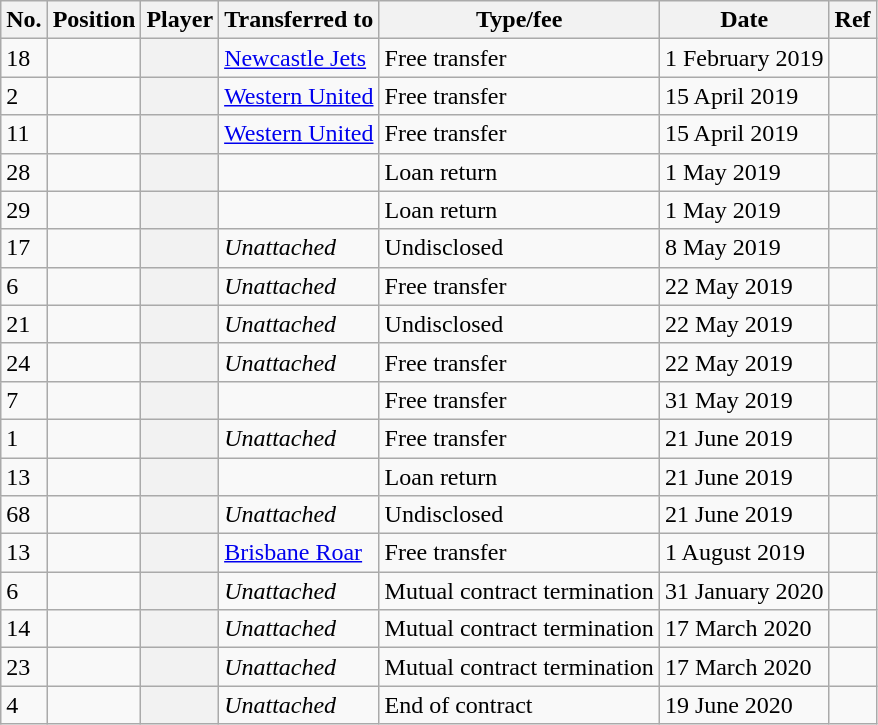<table class="wikitable plainrowheaders sortable" style="text-align:center; text-align:left">
<tr>
<th scope="col">No.</th>
<th scope="col">Position</th>
<th scope="col">Player</th>
<th scope="col">Transferred to</th>
<th scope="col">Type/fee</th>
<th scope="col">Date</th>
<th scope="col" class="unsortable">Ref</th>
</tr>
<tr>
<td>18</td>
<td></td>
<th scope="row"></th>
<td><a href='#'>Newcastle Jets</a></td>
<td>Free transfer</td>
<td>1 February 2019</td>
<td></td>
</tr>
<tr>
<td>2</td>
<td></td>
<th scope="row"></th>
<td><a href='#'>Western United</a></td>
<td>Free transfer</td>
<td>15 April 2019</td>
<td></td>
</tr>
<tr>
<td>11</td>
<td></td>
<th scope="row"></th>
<td><a href='#'>Western United</a></td>
<td>Free transfer</td>
<td>15 April 2019</td>
<td></td>
</tr>
<tr>
<td>28</td>
<td></td>
<th scope="row"></th>
<td></td>
<td>Loan return</td>
<td>1 May 2019</td>
<td></td>
</tr>
<tr>
<td>29</td>
<td></td>
<th scope="row"></th>
<td></td>
<td>Loan return</td>
<td>1 May 2019</td>
<td></td>
</tr>
<tr>
<td>17</td>
<td></td>
<th scope="row"></th>
<td><em>Unattached</em></td>
<td>Undisclosed</td>
<td>8 May 2019</td>
<td></td>
</tr>
<tr>
<td>6</td>
<td></td>
<th scope="row"></th>
<td><em>Unattached</em></td>
<td>Free transfer</td>
<td>22 May 2019</td>
<td></td>
</tr>
<tr>
<td>21</td>
<td></td>
<th scope="row"></th>
<td><em>Unattached</em></td>
<td>Undisclosed</td>
<td>22 May 2019</td>
<td></td>
</tr>
<tr>
<td>24</td>
<td></td>
<th scope="row"></th>
<td><em>Unattached</em></td>
<td>Free transfer</td>
<td>22 May 2019</td>
<td></td>
</tr>
<tr>
<td>7</td>
<td></td>
<th scope="row"></th>
<td></td>
<td>Free transfer</td>
<td>31 May 2019</td>
<td></td>
</tr>
<tr>
<td>1</td>
<td></td>
<th scope="row"></th>
<td><em>Unattached</em></td>
<td>Free transfer</td>
<td>21 June 2019</td>
<td></td>
</tr>
<tr>
<td>13</td>
<td></td>
<th scope="row"></th>
<td></td>
<td>Loan return</td>
<td>21 June 2019</td>
<td></td>
</tr>
<tr>
<td>68</td>
<td></td>
<th scope="row"></th>
<td><em>Unattached</em></td>
<td>Undisclosed</td>
<td>21 June 2019</td>
<td></td>
</tr>
<tr>
<td>13</td>
<td></td>
<th scope="row"></th>
<td><a href='#'>Brisbane Roar</a></td>
<td>Free transfer</td>
<td>1 August 2019</td>
<td></td>
</tr>
<tr>
<td>6</td>
<td></td>
<th scope="row"></th>
<td><em>Unattached</em></td>
<td>Mutual contract termination</td>
<td>31 January 2020</td>
<td></td>
</tr>
<tr>
<td>14</td>
<td></td>
<th scope="row"></th>
<td><em>Unattached</em></td>
<td>Mutual contract termination</td>
<td>17 March 2020</td>
<td></td>
</tr>
<tr>
<td>23</td>
<td></td>
<th scope="row"></th>
<td><em>Unattached</em></td>
<td>Mutual contract termination</td>
<td>17 March 2020</td>
<td></td>
</tr>
<tr>
<td>4</td>
<td></td>
<th scope="row"></th>
<td><em>Unattached</em></td>
<td>End of contract</td>
<td>19 June 2020</td>
<td></td>
</tr>
</table>
